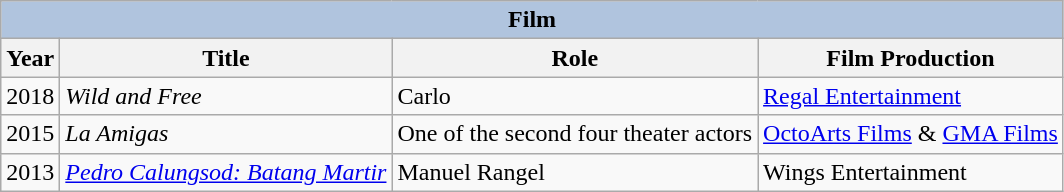<table class="wikitable">
<tr>
<th colspan="4" style="background: LightSteelBlue;">Film</th>
</tr>
<tr>
<th>Year</th>
<th>Title</th>
<th>Role</th>
<th>Film Production</th>
</tr>
<tr>
<td>2018</td>
<td><em>Wild and Free</em></td>
<td>Carlo</td>
<td><a href='#'>Regal Entertainment</a></td>
</tr>
<tr>
<td>2015</td>
<td><em>La Amigas</em></td>
<td>One of the second four theater actors</td>
<td><a href='#'>OctoArts Films</a> & <a href='#'>GMA Films</a></td>
</tr>
<tr>
<td>2013</td>
<td><em><a href='#'>Pedro Calungsod: Batang Martir</a></em></td>
<td>Manuel Rangel</td>
<td>Wings Entertainment</td>
</tr>
</table>
